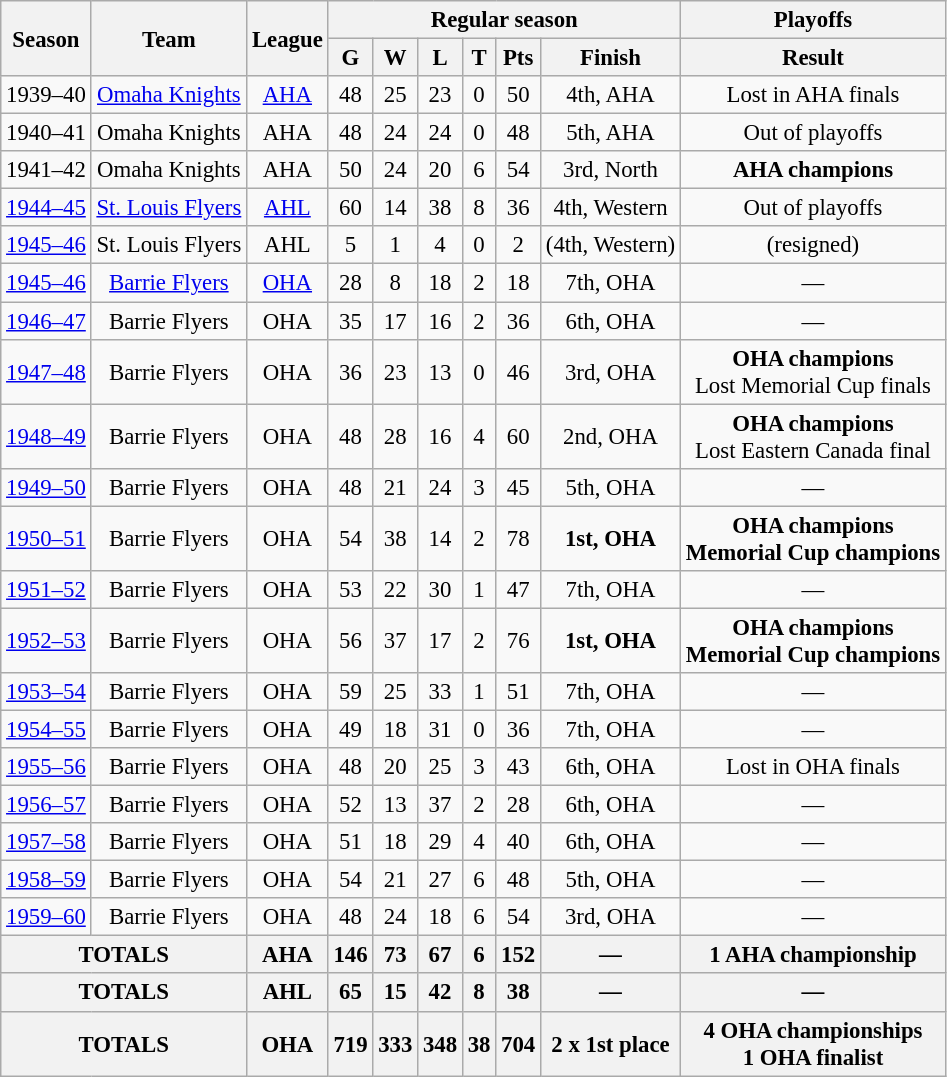<table class="wikitable" style="font-size: 95%; text-align:center;">
<tr>
<th rowspan="2">Season</th>
<th rowspan="2">Team</th>
<th rowspan="2">League</th>
<th colspan="6">Regular season</th>
<th colspan="1">Playoffs</th>
</tr>
<tr>
<th>G</th>
<th>W</th>
<th>L</th>
<th>T</th>
<th>Pts</th>
<th>Finish</th>
<th>Result</th>
</tr>
<tr>
<td>1939–40</td>
<td><a href='#'>Omaha Knights</a></td>
<td><a href='#'>AHA</a></td>
<td>48</td>
<td>25</td>
<td>23</td>
<td>0</td>
<td>50</td>
<td>4th, AHA</td>
<td>Lost in AHA finals</td>
</tr>
<tr>
<td>1940–41</td>
<td>Omaha Knights</td>
<td>AHA</td>
<td>48</td>
<td>24</td>
<td>24</td>
<td>0</td>
<td>48</td>
<td>5th, AHA</td>
<td>Out of playoffs</td>
</tr>
<tr>
<td>1941–42</td>
<td>Omaha Knights</td>
<td>AHA</td>
<td>50</td>
<td>24</td>
<td>20</td>
<td>6</td>
<td>54</td>
<td>3rd, North</td>
<td><strong>AHA champions</strong></td>
</tr>
<tr>
<td><a href='#'>1944–45</a></td>
<td><a href='#'>St. Louis Flyers</a></td>
<td><a href='#'>AHL</a></td>
<td>60</td>
<td>14</td>
<td>38</td>
<td>8</td>
<td>36</td>
<td>4th, Western</td>
<td>Out of playoffs</td>
</tr>
<tr>
<td><a href='#'>1945–46</a></td>
<td>St. Louis Flyers</td>
<td>AHL</td>
<td>5</td>
<td>1</td>
<td>4</td>
<td>0</td>
<td>2</td>
<td>(4th, Western)</td>
<td>(resigned)</td>
</tr>
<tr>
<td><a href='#'>1945–46</a></td>
<td><a href='#'>Barrie Flyers</a></td>
<td><a href='#'>OHA</a></td>
<td>28</td>
<td>8</td>
<td>18</td>
<td>2</td>
<td>18</td>
<td>7th, OHA</td>
<td>—</td>
</tr>
<tr>
<td><a href='#'>1946–47</a></td>
<td>Barrie Flyers</td>
<td>OHA</td>
<td>35</td>
<td>17</td>
<td>16</td>
<td>2</td>
<td>36</td>
<td>6th, OHA</td>
<td>—</td>
</tr>
<tr>
<td><a href='#'>1947–48</a></td>
<td>Barrie Flyers</td>
<td>OHA</td>
<td>36</td>
<td>23</td>
<td>13</td>
<td>0</td>
<td>46</td>
<td>3rd, OHA</td>
<td><strong>OHA champions</strong><br>Lost Memorial Cup finals</td>
</tr>
<tr>
<td><a href='#'>1948–49</a></td>
<td>Barrie Flyers</td>
<td>OHA</td>
<td>48</td>
<td>28</td>
<td>16</td>
<td>4</td>
<td>60</td>
<td>2nd, OHA</td>
<td><strong>OHA champions</strong><br>Lost Eastern Canada final</td>
</tr>
<tr>
<td><a href='#'>1949–50</a></td>
<td>Barrie Flyers</td>
<td>OHA</td>
<td>48</td>
<td>21</td>
<td>24</td>
<td>3</td>
<td>45</td>
<td>5th, OHA</td>
<td>—</td>
</tr>
<tr>
<td><a href='#'>1950–51</a></td>
<td>Barrie Flyers</td>
<td>OHA</td>
<td>54</td>
<td>38</td>
<td>14</td>
<td>2</td>
<td>78</td>
<td><strong>1st, OHA</strong></td>
<td><strong>OHA champions<br>Memorial Cup champions</strong></td>
</tr>
<tr>
<td><a href='#'>1951–52</a></td>
<td>Barrie Flyers</td>
<td>OHA</td>
<td>53</td>
<td>22</td>
<td>30</td>
<td>1</td>
<td>47</td>
<td>7th, OHA</td>
<td>—</td>
</tr>
<tr>
<td><a href='#'>1952–53</a></td>
<td>Barrie Flyers</td>
<td>OHA</td>
<td>56</td>
<td>37</td>
<td>17</td>
<td>2</td>
<td>76</td>
<td><strong>1st, OHA</strong></td>
<td><strong>OHA champions<br>Memorial Cup champions</strong></td>
</tr>
<tr>
<td><a href='#'>1953–54</a></td>
<td>Barrie Flyers</td>
<td>OHA</td>
<td>59</td>
<td>25</td>
<td>33</td>
<td>1</td>
<td>51</td>
<td>7th, OHA</td>
<td>—</td>
</tr>
<tr>
<td><a href='#'>1954–55</a></td>
<td>Barrie Flyers</td>
<td>OHA</td>
<td>49</td>
<td>18</td>
<td>31</td>
<td>0</td>
<td>36</td>
<td>7th, OHA</td>
<td>—</td>
</tr>
<tr>
<td><a href='#'>1955–56</a></td>
<td>Barrie Flyers</td>
<td>OHA</td>
<td>48</td>
<td>20</td>
<td>25</td>
<td>3</td>
<td>43</td>
<td>6th, OHA</td>
<td>Lost in OHA finals</td>
</tr>
<tr>
<td><a href='#'>1956–57</a></td>
<td>Barrie Flyers</td>
<td>OHA</td>
<td>52</td>
<td>13</td>
<td>37</td>
<td>2</td>
<td>28</td>
<td>6th, OHA</td>
<td>—</td>
</tr>
<tr>
<td><a href='#'>1957–58</a></td>
<td>Barrie Flyers</td>
<td>OHA</td>
<td>51</td>
<td>18</td>
<td>29</td>
<td>4</td>
<td>40</td>
<td>6th, OHA</td>
<td>—</td>
</tr>
<tr>
<td><a href='#'>1958–59</a></td>
<td>Barrie Flyers</td>
<td>OHA</td>
<td>54</td>
<td>21</td>
<td>27</td>
<td>6</td>
<td>48</td>
<td>5th, OHA</td>
<td>—</td>
</tr>
<tr>
<td><a href='#'>1959–60</a></td>
<td>Barrie Flyers</td>
<td>OHA</td>
<td>48</td>
<td>24</td>
<td>18</td>
<td>6</td>
<td>54</td>
<td>3rd, OHA</td>
<td>—</td>
</tr>
<tr>
<th colspan="2">TOTALS</th>
<th>AHA</th>
<th>146</th>
<th>73</th>
<th>67</th>
<th>6</th>
<th>152</th>
<th>—</th>
<th>1 AHA championship</th>
</tr>
<tr>
<th colspan="2">TOTALS</th>
<th>AHL</th>
<th>65</th>
<th>15</th>
<th>42</th>
<th>8</th>
<th>38</th>
<th>—</th>
<th>—</th>
</tr>
<tr>
<th colspan="2">TOTALS</th>
<th>OHA</th>
<th>719</th>
<th>333</th>
<th>348</th>
<th>38</th>
<th>704</th>
<th>2 x 1st place</th>
<th>4 OHA championships<br>1 OHA finalist</th>
</tr>
</table>
